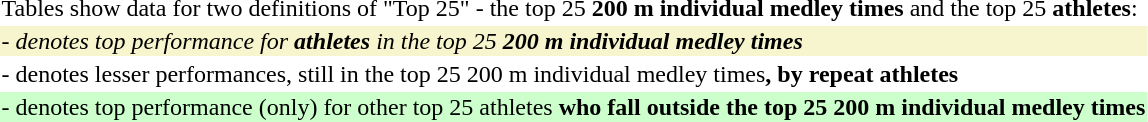<table style="wikitable">
<tr>
<td>Tables show data for two definitions of "Top 25" - the top 25 <strong>200 m individual medley times</strong> and the top 25 <strong>athletes</strong>:</td>
</tr>
<tr>
<td style="background: #f6F5CE"><em>- denotes top performance for <strong>athletes</strong> in the top 25 <strong>200 m individual medley times<strong><em></td>
</tr>
<tr>
<td></em>- denotes lesser performances, still in the top 25 </strong>200 m individual medley times<strong>, by repeat athletes<em></td>
</tr>
<tr>
<td style="background: #CCFFCC"></em>- denotes top performance (only) for other top 25 </strong>athletes<strong> who fall outside the top 25 200 m individual medley times<em></td>
</tr>
</table>
